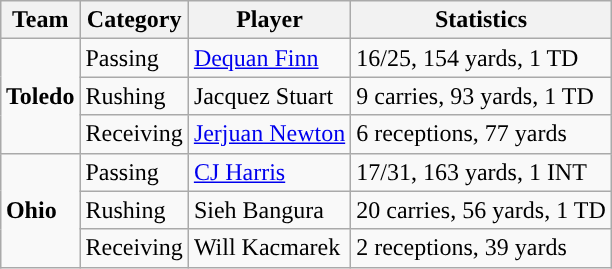<table class="wikitable" style="float: right;">
<tr>
<th>Team</th>
<th>Category</th>
<th>Player</th>
<th>Statistics</th>
</tr>
<tr>
<td rowspan=3><strong>Toledo</strong></td>
<td>Passing</td>
<td><a href='#'>Dequan Finn</a></td>
<td>16/25, 154 yards, 1 TD</td>
</tr>
<tr>
<td>Rushing</td>
<td>Jacquez Stuart</td>
<td>9 carries, 93 yards, 1 TD</td>
</tr>
<tr>
<td>Receiving</td>
<td><a href='#'>Jerjuan Newton</a></td>
<td>6 receptions, 77 yards</td>
</tr>
<tr>
<td rowspan=3><strong>Ohio</strong></td>
<td>Passing</td>
<td><a href='#'>CJ Harris</a></td>
<td>17/31, 163 yards, 1 INT</td>
</tr>
<tr>
<td>Rushing</td>
<td>Sieh Bangura</td>
<td>20 carries, 56 yards, 1 TD</td>
</tr>
<tr>
<td>Receiving</td>
<td>Will Kacmarek</td>
<td>2 receptions, 39 yards</td>
</tr>
</table>
